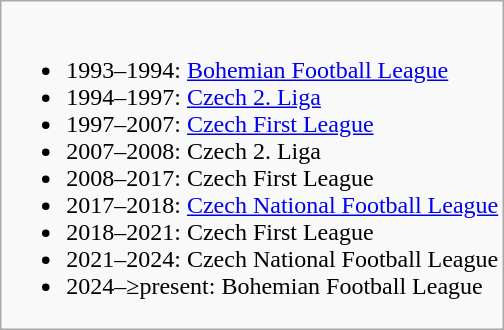<table class="wikitable">
<tr style="vertical-align: top;">
<td><br><ul><li>1993–1994: <a href='#'>Bohemian Football League</a></li><li>1994–1997: <a href='#'>Czech 2. Liga</a></li><li>1997–2007: <a href='#'>Czech First League</a></li><li>2007–2008: Czech 2. Liga</li><li>2008–2017: Czech First League</li><li>2017–2018: <a href='#'>Czech National Football League</a></li><li>2018–2021: Czech First League</li><li>2021–2024: Czech National Football League</li><li>2024–≥present: Bohemian Football League</li></ul></td>
</tr>
</table>
